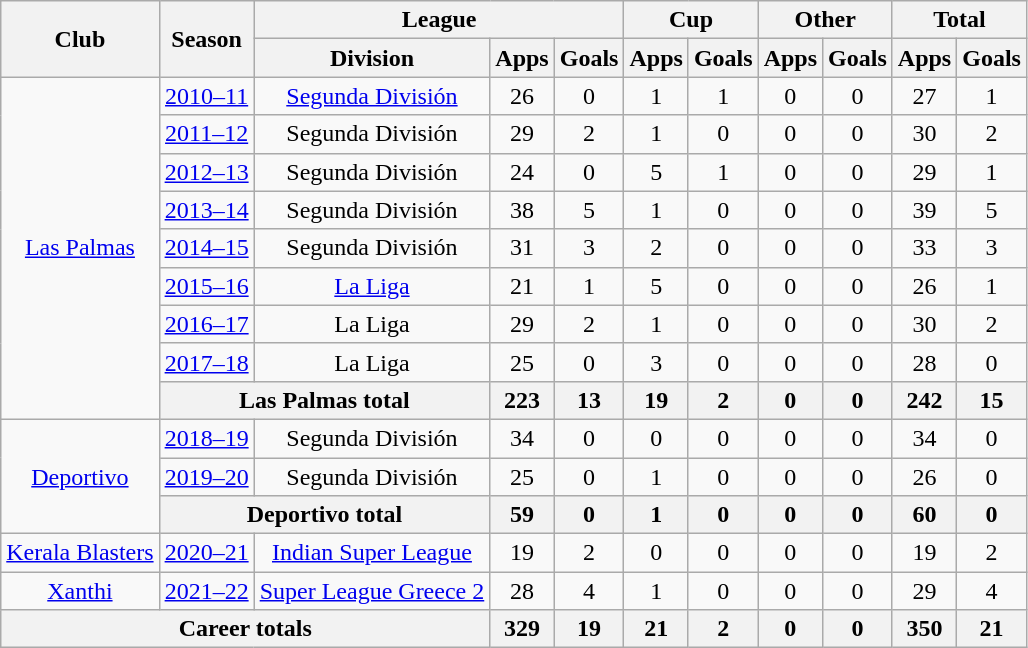<table class="wikitable" style="text-align: center">
<tr>
<th rowspan="2">Club</th>
<th rowspan="2">Season</th>
<th colspan="3">League</th>
<th colspan="2">Cup</th>
<th colspan="2">Other</th>
<th colspan="2">Total</th>
</tr>
<tr>
<th>Division</th>
<th>Apps</th>
<th>Goals</th>
<th>Apps</th>
<th>Goals</th>
<th>Apps</th>
<th>Goals</th>
<th>Apps</th>
<th>Goals</th>
</tr>
<tr>
<td rowspan="9"><a href='#'>Las Palmas</a></td>
<td><a href='#'>2010–11</a></td>
<td><a href='#'>Segunda División</a></td>
<td>26</td>
<td>0</td>
<td>1</td>
<td>1</td>
<td>0</td>
<td>0</td>
<td>27</td>
<td>1</td>
</tr>
<tr>
<td><a href='#'>2011–12</a></td>
<td>Segunda División</td>
<td>29</td>
<td>2</td>
<td>1</td>
<td>0</td>
<td>0</td>
<td>0</td>
<td>30</td>
<td>2</td>
</tr>
<tr>
<td><a href='#'>2012–13</a></td>
<td>Segunda División</td>
<td>24</td>
<td>0</td>
<td>5</td>
<td>1</td>
<td>0</td>
<td>0</td>
<td>29</td>
<td>1</td>
</tr>
<tr>
<td><a href='#'>2013–14</a></td>
<td>Segunda División</td>
<td>38</td>
<td>5</td>
<td>1</td>
<td>0</td>
<td>0</td>
<td>0</td>
<td>39</td>
<td>5</td>
</tr>
<tr>
<td><a href='#'>2014–15</a></td>
<td>Segunda División</td>
<td>31</td>
<td>3</td>
<td>2</td>
<td>0</td>
<td>0</td>
<td>0</td>
<td>33</td>
<td>3</td>
</tr>
<tr>
<td><a href='#'>2015–16</a></td>
<td><a href='#'>La Liga</a></td>
<td>21</td>
<td>1</td>
<td>5</td>
<td>0</td>
<td>0</td>
<td>0</td>
<td>26</td>
<td>1</td>
</tr>
<tr>
<td><a href='#'>2016–17</a></td>
<td>La Liga</td>
<td>29</td>
<td>2</td>
<td>1</td>
<td>0</td>
<td>0</td>
<td>0</td>
<td>30</td>
<td>2</td>
</tr>
<tr>
<td><a href='#'>2017–18</a></td>
<td>La Liga</td>
<td>25</td>
<td>0</td>
<td>3</td>
<td>0</td>
<td>0</td>
<td>0</td>
<td>28</td>
<td>0</td>
</tr>
<tr>
<th colspan="2">Las Palmas total</th>
<th>223</th>
<th>13</th>
<th>19</th>
<th>2</th>
<th>0</th>
<th>0</th>
<th>242</th>
<th>15</th>
</tr>
<tr>
<td rowspan="3"><a href='#'>Deportivo</a></td>
<td><a href='#'>2018–19</a></td>
<td>Segunda División</td>
<td>34</td>
<td>0</td>
<td>0</td>
<td>0</td>
<td>0</td>
<td>0</td>
<td>34</td>
<td>0</td>
</tr>
<tr>
<td><a href='#'>2019–20</a></td>
<td>Segunda División</td>
<td>25</td>
<td>0</td>
<td>1</td>
<td>0</td>
<td>0</td>
<td>0</td>
<td>26</td>
<td>0</td>
</tr>
<tr>
<th colspan="2">Deportivo total</th>
<th>59</th>
<th>0</th>
<th>1</th>
<th>0</th>
<th>0</th>
<th>0</th>
<th>60</th>
<th>0</th>
</tr>
<tr>
<td rowspan="1"><a href='#'>Kerala Blasters</a></td>
<td><a href='#'>2020–21</a></td>
<td><a href='#'>Indian Super League</a></td>
<td>19</td>
<td>2</td>
<td>0</td>
<td>0</td>
<td>0</td>
<td>0</td>
<td>19</td>
<td>2</td>
</tr>
<tr>
<td><a href='#'>Xanthi</a></td>
<td><a href='#'>2021–22</a></td>
<td><a href='#'>Super League Greece 2</a></td>
<td>28</td>
<td>4</td>
<td>1</td>
<td>0</td>
<td>0</td>
<td>0</td>
<td>29</td>
<td>4</td>
</tr>
<tr>
<th colspan="3">Career totals</th>
<th>329</th>
<th>19</th>
<th>21</th>
<th>2</th>
<th>0</th>
<th>0</th>
<th>350</th>
<th>21</th>
</tr>
</table>
